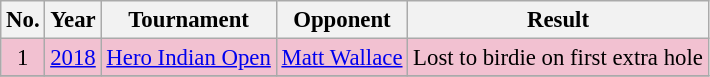<table class="wikitable" style="font-size:95%;">
<tr>
<th>No.</th>
<th>Year</th>
<th>Tournament</th>
<th>Opponent</th>
<th>Result</th>
</tr>
<tr style="background:#F2C1D1;">
<td align=center>1</td>
<td><a href='#'>2018</a></td>
<td><a href='#'>Hero Indian Open</a></td>
<td> <a href='#'>Matt Wallace</a></td>
<td>Lost to birdie on first extra hole</td>
</tr>
<tr style="background:#F2C1D1;">
</tr>
</table>
